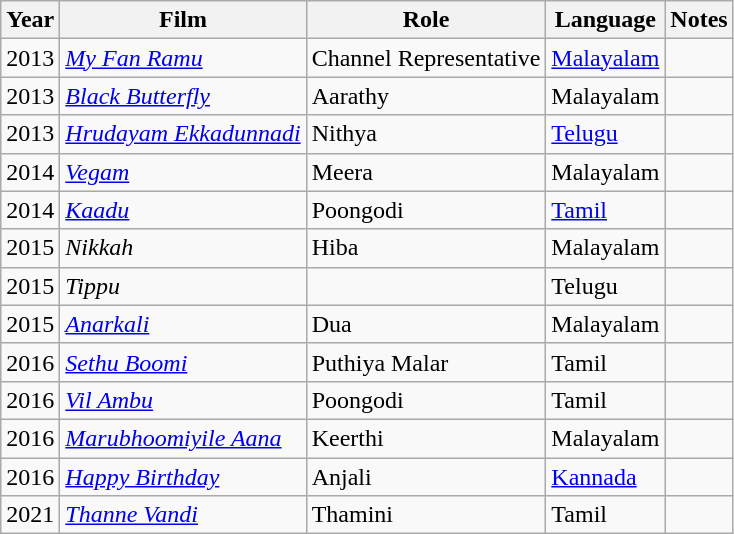<table class="wikitable sortable">
<tr>
<th>Year</th>
<th>Film</th>
<th>Role</th>
<th>Language</th>
<th>Notes</th>
</tr>
<tr>
<td>2013</td>
<td><em><a href='#'>My Fan Ramu</a></em></td>
<td>Channel Representative</td>
<td><a href='#'>Malayalam</a></td>
<td></td>
</tr>
<tr>
<td>2013</td>
<td><em><a href='#'>Black Butterfly</a></em></td>
<td>Aarathy</td>
<td>Malayalam</td>
<td></td>
</tr>
<tr>
<td>2013</td>
<td><em><a href='#'>Hrudayam Ekkadunnadi</a></em></td>
<td>Nithya</td>
<td><a href='#'>Telugu</a></td>
<td></td>
</tr>
<tr>
<td>2014</td>
<td><em><a href='#'>Vegam</a></em></td>
<td>Meera</td>
<td>Malayalam</td>
<td></td>
</tr>
<tr>
<td>2014</td>
<td><em><a href='#'>Kaadu</a></em></td>
<td>Poongodi</td>
<td><a href='#'>Tamil</a></td>
<td></td>
</tr>
<tr>
<td>2015</td>
<td><em>Nikkah</em></td>
<td>Hiba</td>
<td>Malayalam</td>
<td></td>
</tr>
<tr>
<td>2015</td>
<td><em>Tippu</em></td>
<td></td>
<td>Telugu</td>
<td></td>
</tr>
<tr>
<td>2015</td>
<td><em><a href='#'>Anarkali</a></em></td>
<td>Dua</td>
<td>Malayalam</td>
<td></td>
</tr>
<tr>
<td>2016</td>
<td><em><a href='#'>Sethu Boomi</a></em></td>
<td>Puthiya Malar</td>
<td>Tamil</td>
<td></td>
</tr>
<tr>
<td>2016</td>
<td><em><a href='#'>Vil Ambu</a></em></td>
<td>Poongodi</td>
<td>Tamil</td>
<td></td>
</tr>
<tr>
<td>2016</td>
<td><em><a href='#'>Marubhoomiyile Aana</a></em></td>
<td>Keerthi</td>
<td>Malayalam</td>
<td></td>
</tr>
<tr>
<td>2016</td>
<td><em><a href='#'>Happy Birthday</a></em></td>
<td>Anjali</td>
<td><a href='#'>Kannada</a></td>
<td></td>
</tr>
<tr>
<td>2021</td>
<td><em><a href='#'>Thanne Vandi</a></em></td>
<td>Thamini</td>
<td>Tamil</td>
<td></td>
</tr>
</table>
